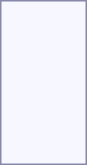<table style="border:1px solid #8888aa; background-color:#f7f8ff; padding:5px; font-size:95%; margin: 0px 12px 12px 0px;">
<tr style="text-align:center;">
<td rowspan=2><strong></strong></td>
<td colspan=6></td>
<td colspan=2></td>
<td colspan=1></td>
<td colspan=1></td>
<td colspan=6></td>
<td colspan=6></td>
<td colspan=4></td>
<td colspan=2></td>
<td colspan=6></td>
<td colspan=2></td>
</tr>
<tr style="text-align:center;">
<td colspan=6><br></td>
<td colspan=2><br></td>
<td colspan=1><br></td>
<td colspan=1><br></td>
<td colspan=6><br></td>
<td colspan=6><br></td>
<td colspan=4><br></td>
<td colspan=2><br></td>
<td colspan=6><br></td>
<td colspan=2><br></td>
</tr>
<tr style="text-align:center;">
<td rowspan=2><strong></strong></td>
<td colspan=6></td>
<td colspan=2></td>
<td colspan=1></td>
<td colspan=1></td>
<td colspan=6></td>
<td colspan=6></td>
<td colspan=4></td>
<td colspan=2></td>
<td colspan=6></td>
<td colspan=2></td>
</tr>
<tr style="text-align:center;">
<td colspan=6><br></td>
<td colspan=2><br></td>
<td colspan=1><br></td>
<td colspan=1><br></td>
<td colspan=6><br></td>
<td colspan=6><br></td>
<td colspan=4><br></td>
<td colspan=2><br></td>
<td colspan=6><br></td>
<td colspan=2><br></td>
</tr>
<tr style="text-align:center;">
<td rowspan=2><strong></strong></td>
<td colspan=6></td>
<td colspan=2></td>
<td colspan=1></td>
<td colspan=1></td>
<td colspan=6></td>
<td colspan=6></td>
<td colspan=4></td>
<td colspan=2></td>
<td colspan=6></td>
<td colspan=2></td>
</tr>
<tr style="text-align:center;">
<td colspan=6><br></td>
<td colspan=2><br></td>
<td colspan=1><br></td>
<td colspan=1><br></td>
<td colspan=6><br></td>
<td colspan=6><br></td>
<td colspan=4><br></td>
<td colspan=2><br></td>
<td colspan=6><br></td>
<td colspan=2><br><br></td>
</tr>
</table>
